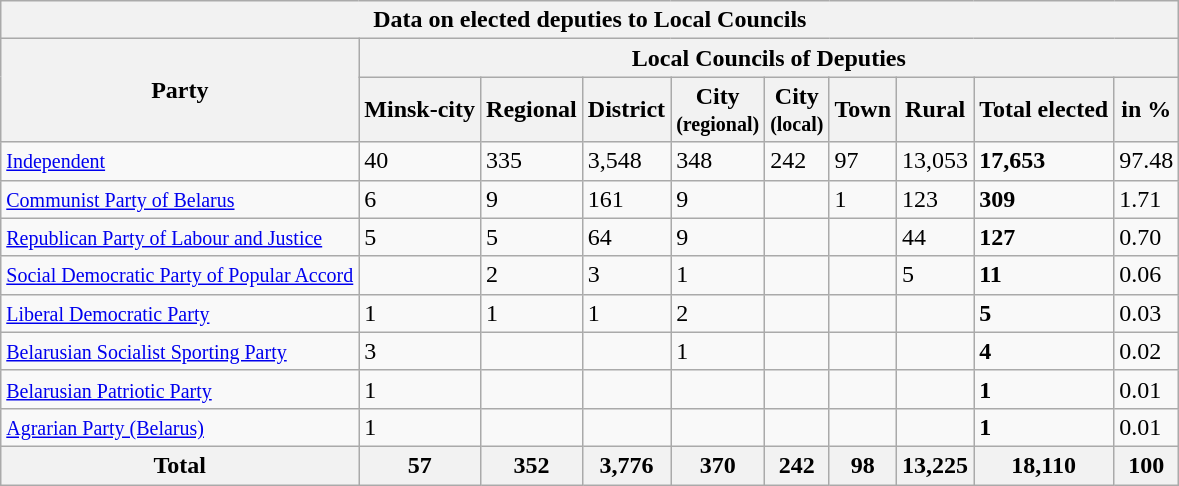<table class="wikitable sortable">
<tr>
<th colspan="10">Data on elected deputies to Local Councils</th>
</tr>
<tr>
<th rowspan="2">Party</th>
<th colspan="9">Local Councils of Deputies</th>
</tr>
<tr>
<th>Minsk-city</th>
<th>Regional</th>
<th>District</th>
<th>City<br><small>(regional)</small></th>
<th>City<br><small>(local)</small></th>
<th>Town</th>
<th>Rural</th>
<th>Total elected</th>
<th>in %</th>
</tr>
<tr>
<td><a href='#'><small>Independent</small></a></td>
<td>40</td>
<td>335</td>
<td>3,548</td>
<td>348</td>
<td>242</td>
<td>97</td>
<td>13,053</td>
<td><strong>17,653</strong></td>
<td>97.48</td>
</tr>
<tr>
<td><a href='#'><small>Communist Party of Belarus</small></a></td>
<td>6</td>
<td>9</td>
<td>161</td>
<td>9</td>
<td></td>
<td>1</td>
<td>123</td>
<td><strong>309</strong></td>
<td>1.71</td>
</tr>
<tr>
<td><a href='#'><small>Republican Party of Labour and Justice</small></a></td>
<td>5</td>
<td>5</td>
<td>64</td>
<td>9</td>
<td></td>
<td></td>
<td>44</td>
<td><strong>127</strong></td>
<td>0.70</td>
</tr>
<tr>
<td><a href='#'><small>Social Democratic Party of Popular Accord</small></a></td>
<td></td>
<td>2</td>
<td>3</td>
<td>1</td>
<td></td>
<td></td>
<td>5</td>
<td><strong>11</strong></td>
<td>0.06</td>
</tr>
<tr>
<td><a href='#'><small>Liberal Democratic Party</small></a></td>
<td>1</td>
<td>1</td>
<td>1</td>
<td>2</td>
<td></td>
<td></td>
<td></td>
<td><strong>5</strong></td>
<td>0.03</td>
</tr>
<tr>
<td><a href='#'><small>Belarusian Socialist Sporting Party</small></a></td>
<td>3</td>
<td></td>
<td></td>
<td>1</td>
<td></td>
<td></td>
<td></td>
<td><strong>4</strong></td>
<td>0.02</td>
</tr>
<tr>
<td><a href='#'><small>Belarusian Patriotic Party</small></a></td>
<td>1</td>
<td></td>
<td></td>
<td></td>
<td></td>
<td></td>
<td></td>
<td><strong>1</strong></td>
<td>0.01</td>
</tr>
<tr>
<td><a href='#'><small>Agrarian Party (Belarus)</small></a></td>
<td>1</td>
<td></td>
<td></td>
<td></td>
<td></td>
<td></td>
<td></td>
<td><strong>1</strong></td>
<td>0.01</td>
</tr>
<tr>
<th><strong>Total</strong></th>
<th><strong>57</strong></th>
<th><strong>352</strong></th>
<th><strong>3,776</strong></th>
<th><strong>370</strong></th>
<th><strong>242</strong></th>
<th><strong>98</strong></th>
<th><strong>13,225</strong></th>
<th><strong>18,110</strong></th>
<th>100</th>
</tr>
</table>
